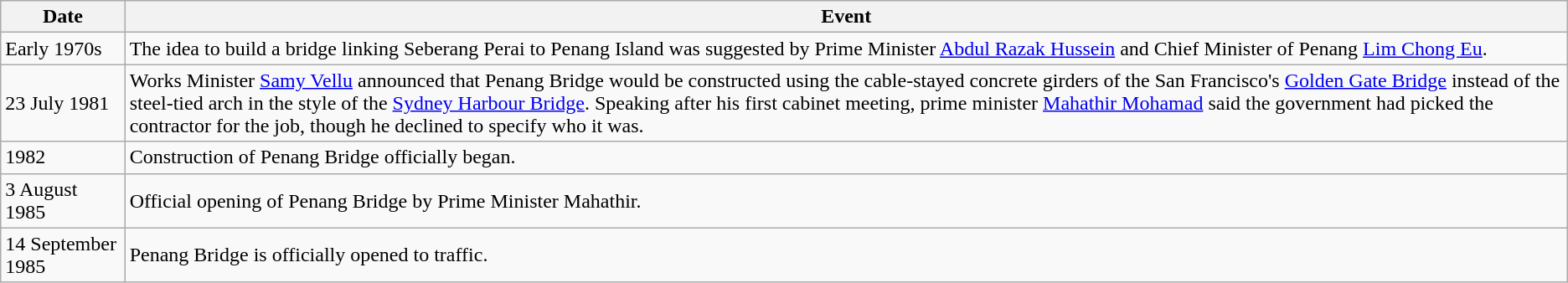<table class=wikitable>
<tr>
<th>Date</th>
<th>Event</th>
</tr>
<tr>
<td>Early 1970s</td>
<td>The idea to build a bridge linking Seberang Perai to Penang Island was suggested by Prime Minister <a href='#'>Abdul Razak Hussein</a> and Chief Minister of Penang <a href='#'>Lim Chong Eu</a>.</td>
</tr>
<tr>
<td>23 July 1981</td>
<td>Works Minister <a href='#'>Samy Vellu</a> announced that Penang Bridge would be constructed using the cable-stayed concrete girders of the San Francisco's <a href='#'>Golden Gate Bridge</a> instead of the steel-tied arch in the style of the <a href='#'>Sydney Harbour Bridge</a>. Speaking after his first cabinet meeting, prime minister <a href='#'>Mahathir Mohamad</a> said the government had picked the contractor for the job, though he declined to specify who it was.</td>
</tr>
<tr>
<td>1982</td>
<td>Construction of Penang Bridge officially began.</td>
</tr>
<tr>
<td>3 August 1985</td>
<td>Official opening of Penang Bridge by Prime Minister Mahathir.</td>
</tr>
<tr>
<td>14 September 1985</td>
<td>Penang Bridge is officially opened to traffic.</td>
</tr>
</table>
